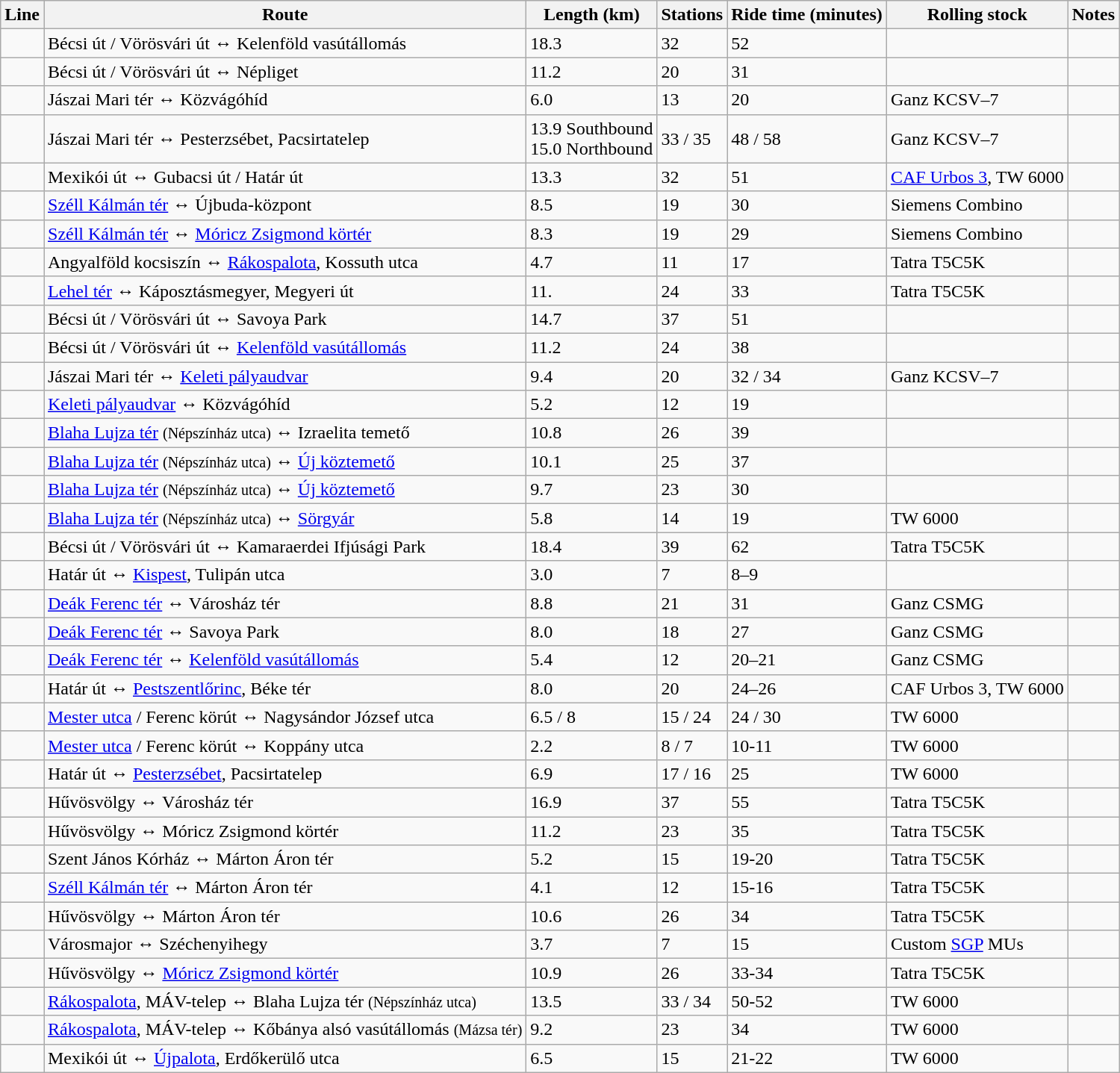<table class="wikitable">
<tr>
<th>Line</th>
<th>Route</th>
<th>Length (km)</th>
<th>Stations</th>
<th>Ride time (minutes)</th>
<th>Rolling stock</th>
<th>Notes</th>
</tr>
<tr>
<td></td>
<td><span>Bécsi út / Vörösvári út ↔ Kelenföld vasútállomás </span></td>
<td>18.3</td>
<td>32</td>
<td>52</td>
<td></td>
<td></td>
</tr>
<tr>
<td></td>
<td><span>Bécsi út / Vörösvári út ↔ Népliget </span></td>
<td>11.2</td>
<td>20</td>
<td>31</td>
<td></td>
<td></td>
</tr>
<tr>
<td></td>
<td><span>Jászai Mari tér ↔ Közvágóhíd </span></td>
<td>6.0</td>
<td>13</td>
<td>20</td>
<td>Ganz KCSV–7</td>
<td></td>
</tr>
<tr>
<td></td>
<td>Jászai Mari tér <span>↔ Pesterzsébet, Pacsirtatelep</span></td>
<td>13.9 Southbound<br>15.0 Northbound</td>
<td>33 / 35</td>
<td>48 / 58</td>
<td>Ganz KCSV–7</td>
<td></td>
</tr>
<tr>
<td></td>
<td><span>Mexikói út  ↔ Gubacsi út / Határ út</span></td>
<td>13.3</td>
<td>32</td>
<td>51</td>
<td><a href='#'>CAF Urbos 3</a>, TW 6000</td>
<td></td>
</tr>
<tr>
<td></td>
<td><span><a href='#'>Széll Kálmán tér</a>  ↔ Újbuda-központ </span></td>
<td>8.5</td>
<td>19</td>
<td>30</td>
<td>Siemens Combino</td>
<td></td>
</tr>
<tr>
<td></td>
<td><span><a href='#'>Széll Kálmán tér</a>  ↔ <a href='#'>Móricz Zsigmond körtér</a> </span></td>
<td>8.3</td>
<td>19</td>
<td>29</td>
<td>Siemens Combino</td>
<td></td>
</tr>
<tr>
<td></td>
<td><span>Angyalföld kocsiszín ↔ <a href='#'>Rákospalota</a>, Kossuth utca</span></td>
<td>4.7</td>
<td>11</td>
<td>17</td>
<td>Tatra T5C5K</td>
<td></td>
</tr>
<tr>
<td></td>
<td><span><a href='#'>Lehel tér</a>  ↔ Káposztásmegyer, Megyeri út</span></td>
<td>11.</td>
<td>24</td>
<td>33</td>
<td>Tatra T5C5K</td>
<td></td>
</tr>
<tr>
<td></td>
<td><span>Bécsi út / Vörösvári út ↔ Savoya Park</span></td>
<td>14.7</td>
<td>37</td>
<td>51</td>
<td></td>
<td></td>
</tr>
<tr>
<td></td>
<td><span>Bécsi út / Vörösvári út ↔ <a href='#'>Kelenföld vasútállomás</a> </span></td>
<td>11.2</td>
<td>24</td>
<td>38</td>
<td></td>
<td></td>
</tr>
<tr>
<td></td>
<td><span>Jászai Mari tér ↔ <a href='#'>Keleti pályaudvar</a> </span></td>
<td>9.4</td>
<td>20</td>
<td>32 / 34</td>
<td>Ganz KCSV–7</td>
<td></td>
</tr>
<tr>
<td></td>
<td><span><a href='#'>Keleti pályaudvar</a>  ↔ Közvágóhíd </span></td>
<td>5.2</td>
<td>12</td>
<td>19</td>
<td></td>
<td></td>
</tr>
<tr>
<td></td>
<td><span><a href='#'>Blaha Lujza tér</a>  <small>(Népszínház utca)</small> ↔ Izraelita temető</span></td>
<td>10.8</td>
<td>26</td>
<td>39</td>
<td></td>
<td></td>
</tr>
<tr>
<td></td>
<td><span><a href='#'>Blaha Lujza tér</a>  <small>(Népszínház utca)</small> ↔ <a href='#'>Új köztemető</a> </span></td>
<td>10.1</td>
<td>25</td>
<td>37</td>
<td></td>
<td></td>
</tr>
<tr>
<td></td>
<td><span><a href='#'>Blaha Lujza tér</a>  <small>(Népszínház utca)</small> ↔ <a href='#'>Új köztemető</a> </span></td>
<td>9.7</td>
<td>23</td>
<td>30</td>
<td></td>
<td></td>
</tr>
<tr>
<td></td>
<td><span><a href='#'>Blaha Lujza tér</a>  <small>(Népszínház utca)</small> ↔ <a href='#'>Sörgyár</a></span></td>
<td>5.8</td>
<td>14</td>
<td>19</td>
<td>TW 6000</td>
<td></td>
</tr>
<tr>
<td></td>
<td><span>Bécsi út / Vörösvári út ↔ Kamaraerdei Ifjúsági Park</span></td>
<td>18.4</td>
<td>39</td>
<td>62</td>
<td>Tatra T5C5K</td>
<td></td>
</tr>
<tr>
<td></td>
<td><span>Határ út  ↔ <a href='#'>Kispest</a>, Tulipán utca</span></td>
<td>3.0</td>
<td>7</td>
<td>8–9</td>
<td></td>
<td></td>
</tr>
<tr>
<td></td>
<td><span><a href='#'>Deák Ferenc tér</a>  ↔ Városház tér</span></td>
<td>8.8</td>
<td>21</td>
<td>31</td>
<td>Ganz CSMG</td>
<td></td>
</tr>
<tr>
<td></td>
<td><span><a href='#'>Deák Ferenc tér</a>  ↔ Savoya Park</span></td>
<td>8.0</td>
<td>18</td>
<td>27</td>
<td>Ganz CSMG</td>
<td></td>
</tr>
<tr>
<td></td>
<td><span><a href='#'>Deák Ferenc tér</a>  ↔ <a href='#'>Kelenföld vasútállomás</a> </span></td>
<td>5.4</td>
<td>12</td>
<td>20–21</td>
<td>Ganz CSMG</td>
<td></td>
</tr>
<tr>
<td></td>
<td><span>Határ út  ↔ <a href='#'>Pestszentlőrinc</a>, Béke tér</span></td>
<td>8.0</td>
<td>20</td>
<td>24–26</td>
<td>CAF Urbos 3, TW 6000</td>
<td></td>
</tr>
<tr>
<td></td>
<td><a href='#'>Mester utca</a> / Ferenc körút ↔ Nagysándor József utca</td>
<td>6.5 / 8</td>
<td>15 / 24</td>
<td>24 / 30</td>
<td>TW 6000</td>
<td></td>
</tr>
<tr>
<td></td>
<td><a href='#'>Mester utca</a> / Ferenc körút ↔ Koppány utca</td>
<td>2.2</td>
<td>8 / 7</td>
<td>10-11</td>
<td>TW 6000</td>
<td></td>
</tr>
<tr>
<td></td>
<td>Határ út  ↔ <a href='#'>Pesterzsébet</a>, Pacsirtatelep</td>
<td>6.9</td>
<td>17 / 16</td>
<td>25</td>
<td>TW 6000</td>
<td></td>
</tr>
<tr>
<td></td>
<td>Hűvösvölgy ↔ Városház tér</td>
<td>16.9</td>
<td>37</td>
<td>55</td>
<td>Tatra T5C5K</td>
<td></td>
</tr>
<tr>
<td></td>
<td>Hűvösvölgy ↔ Móricz Zsigmond körtér </td>
<td>11.2</td>
<td>23</td>
<td>35</td>
<td>Tatra T5C5K</td>
<td></td>
</tr>
<tr>
<td></td>
<td>Szent János Kórház ↔ Márton Áron tér</td>
<td>5.2</td>
<td>15</td>
<td>19-20</td>
<td>Tatra T5C5K</td>
<td></td>
</tr>
<tr>
<td></td>
<td><a href='#'>Széll Kálmán tér</a>  ↔ Márton Áron tér</td>
<td>4.1</td>
<td>12</td>
<td>15-16</td>
<td>Tatra T5C5K</td>
<td></td>
</tr>
<tr>
<td></td>
<td>Hűvösvölgy ↔ Márton Áron tér</td>
<td>10.6</td>
<td>26</td>
<td>34</td>
<td>Tatra T5C5K</td>
<td></td>
</tr>
<tr>
<td></td>
<td>Városmajor ↔ Széchenyihegy</td>
<td>3.7</td>
<td>7</td>
<td>15</td>
<td>Custom <a href='#'>SGP</a> MUs</td>
<td></td>
</tr>
<tr>
<td></td>
<td>Hűvösvölgy ↔ <a href='#'>Móricz Zsigmond körtér</a> </td>
<td>10.9</td>
<td>26</td>
<td>33-34</td>
<td>Tatra T5C5K</td>
<td></td>
</tr>
<tr>
<td></td>
<td><a href='#'>Rákospalota</a>, MÁV-telep ↔ Blaha Lujza tér  <small><span>(Népszínház utca)</span></small></td>
<td>13.5</td>
<td>33 / 34</td>
<td>50-52</td>
<td>TW 6000</td>
<td></td>
</tr>
<tr>
<td></td>
<td><a href='#'>Rákospalota</a>, MÁV-telep ↔ Kőbánya alsó vasútállomás <small>(Mázsa tér)</small></td>
<td>9.2</td>
<td>23</td>
<td>34</td>
<td>TW 6000</td>
<td></td>
</tr>
<tr>
<td></td>
<td>Mexikói út  ↔ <a href='#'>Újpalota</a>, Erdőkerülő utca</td>
<td>6.5</td>
<td>15</td>
<td>21-22</td>
<td>TW 6000</td>
<td></td>
</tr>
</table>
